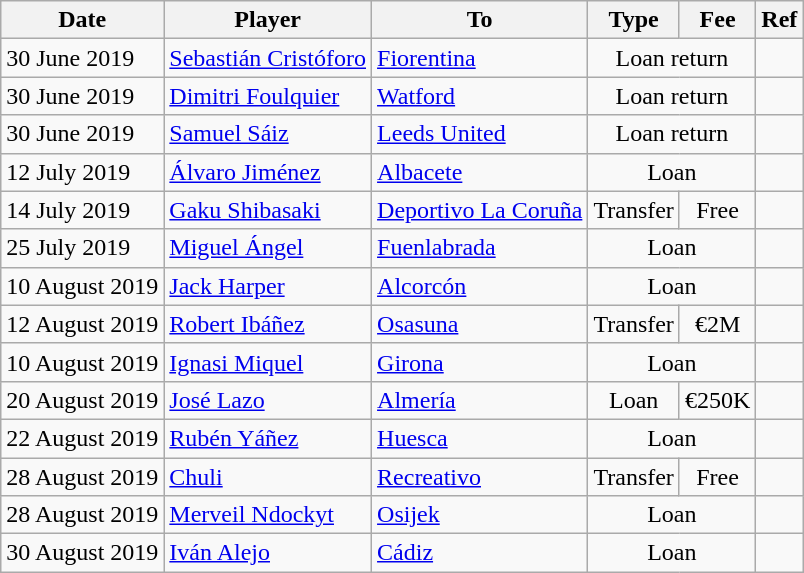<table class="wikitable">
<tr>
<th>Date</th>
<th>Player</th>
<th>To</th>
<th>Type</th>
<th>Fee</th>
<th>Ref</th>
</tr>
<tr>
<td>30 June 2019</td>
<td> <a href='#'>Sebastián Cristóforo</a></td>
<td> <a href='#'>Fiorentina</a></td>
<td style="text-align:center;" colspan="2">Loan return</td>
<td align=center></td>
</tr>
<tr>
<td>30 June 2019</td>
<td> <a href='#'>Dimitri Foulquier</a></td>
<td> <a href='#'>Watford</a></td>
<td style="text-align:center;" colspan="2">Loan return</td>
<td align=center></td>
</tr>
<tr>
<td>30 June 2019</td>
<td> <a href='#'>Samuel Sáiz</a></td>
<td> <a href='#'>Leeds United</a></td>
<td style="text-align:center;" colspan="2">Loan return</td>
<td align=center></td>
</tr>
<tr>
<td>12 July 2019</td>
<td> <a href='#'>Álvaro Jiménez</a></td>
<td><a href='#'>Albacete</a></td>
<td style="text-align:center;" colspan="2">Loan</td>
<td align=center></td>
</tr>
<tr>
<td>14 July 2019</td>
<td> <a href='#'>Gaku Shibasaki</a></td>
<td><a href='#'>Deportivo La Coruña</a></td>
<td align=center>Transfer</td>
<td align=center>Free</td>
<td align=center></td>
</tr>
<tr>
<td>25 July 2019</td>
<td> <a href='#'>Miguel Ángel</a></td>
<td><a href='#'>Fuenlabrada</a></td>
<td style="text-align:center;" colspan="2">Loan</td>
<td align=center></td>
</tr>
<tr>
<td>10 August 2019</td>
<td> <a href='#'>Jack Harper</a></td>
<td><a href='#'>Alcorcón</a></td>
<td style="text-align:center;" colspan="2">Loan</td>
<td align=center></td>
</tr>
<tr>
<td>12 August 2019</td>
<td> <a href='#'>Robert Ibáñez</a></td>
<td><a href='#'>Osasuna</a></td>
<td align=center>Transfer</td>
<td align=center>€2M</td>
<td align=center></td>
</tr>
<tr>
<td>10 August 2019</td>
<td> <a href='#'>Ignasi Miquel</a></td>
<td><a href='#'>Girona</a></td>
<td style="text-align:center;" colspan="2">Loan</td>
<td align=center></td>
</tr>
<tr>
<td>20 August 2019</td>
<td> <a href='#'>José Lazo</a></td>
<td><a href='#'>Almería</a></td>
<td align=center>Loan</td>
<td align=center>€250K</td>
<td align=center></td>
</tr>
<tr>
<td>22 August 2019</td>
<td> <a href='#'>Rubén Yáñez</a></td>
<td><a href='#'>Huesca</a></td>
<td style="text-align:center;" colspan="2">Loan</td>
<td align=center></td>
</tr>
<tr>
<td>28 August 2019</td>
<td> <a href='#'>Chuli</a></td>
<td><a href='#'>Recreativo</a></td>
<td align=center>Transfer</td>
<td align=center>Free</td>
<td align=center></td>
</tr>
<tr>
<td>28 August 2019</td>
<td> <a href='#'>Merveil Ndockyt</a></td>
<td> <a href='#'>Osijek</a></td>
<td style="text-align:center;" colspan="2">Loan</td>
<td align=center></td>
</tr>
<tr>
<td>30 August 2019</td>
<td> <a href='#'>Iván Alejo</a></td>
<td><a href='#'>Cádiz</a></td>
<td style="text-align:center;" colspan="2">Loan</td>
<td align=center></td>
</tr>
</table>
